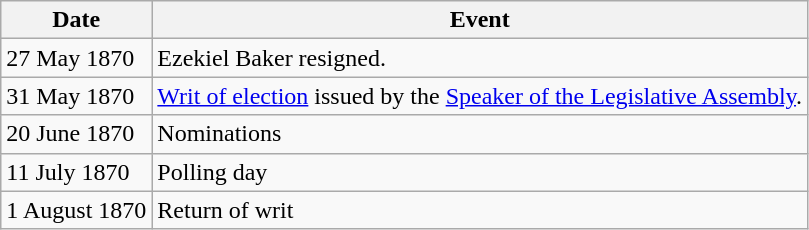<table class="wikitable">
<tr>
<th>Date</th>
<th>Event</th>
</tr>
<tr>
<td>27 May 1870</td>
<td>Ezekiel Baker resigned.</td>
</tr>
<tr>
<td>31 May 1870</td>
<td><a href='#'>Writ of election</a> issued by the <a href='#'>Speaker of the Legislative Assembly</a>.</td>
</tr>
<tr>
<td>20 June 1870</td>
<td>Nominations</td>
</tr>
<tr>
<td>11 July 1870</td>
<td>Polling day</td>
</tr>
<tr>
<td>1 August 1870</td>
<td>Return of writ</td>
</tr>
</table>
